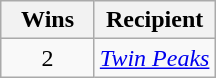<table class="wikitable sortable" rowspan="2" style="text-align:center;" background: #f6e39c;>
<tr>
<th scope="col" style="width:55px;">Wins</th>
<th scope="col" style="text-align:center;">Recipient</th>
</tr>
<tr>
<td rowspan=1 style="text-align:center">2</td>
<td><em><a href='#'>Twin Peaks</a></em></td>
</tr>
</table>
